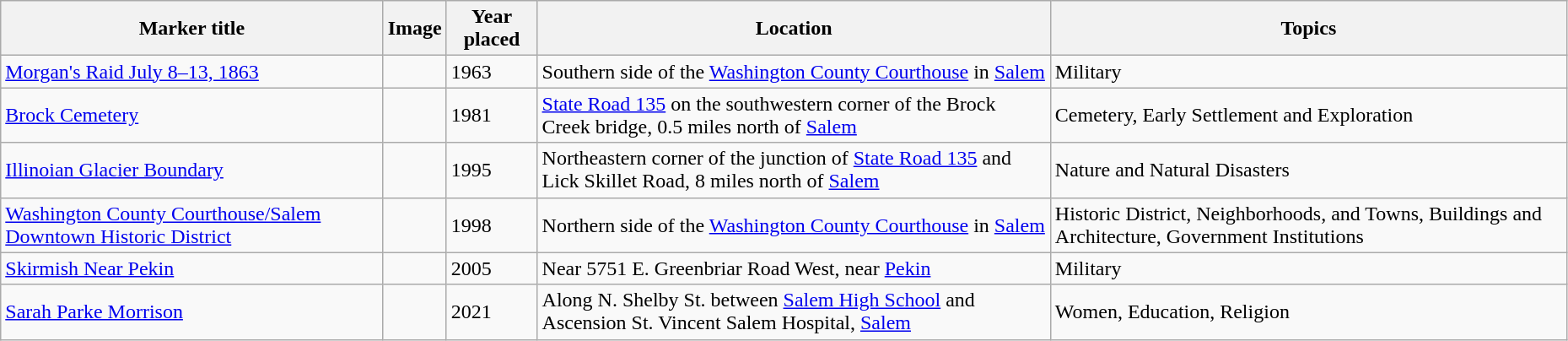<table class="wikitable sortable" style="width:98%">
<tr>
<th>Marker title</th>
<th class="unsortable">Image</th>
<th>Year placed</th>
<th>Location</th>
<th>Topics</th>
</tr>
<tr>
<td><a href='#'>Morgan's Raid July 8–13, 1863</a></td>
<td></td>
<td>1963</td>
<td>Southern side of the <a href='#'>Washington County Courthouse</a> in <a href='#'>Salem</a><br><small></small></td>
<td>Military</td>
</tr>
<tr ->
<td><a href='#'>Brock Cemetery</a></td>
<td></td>
<td>1981</td>
<td><a href='#'>State Road 135</a> on the southwestern corner of the Brock Creek bridge, 0.5 miles north of <a href='#'>Salem</a><br><small></small></td>
<td>Cemetery, Early Settlement and Exploration</td>
</tr>
<tr ->
<td><a href='#'>Illinoian Glacier Boundary</a></td>
<td></td>
<td>1995</td>
<td>Northeastern corner of the junction of <a href='#'>State Road 135</a> and Lick Skillet Road, 8 miles north of <a href='#'>Salem</a><br><small></small></td>
<td>Nature and Natural Disasters</td>
</tr>
<tr ->
<td><a href='#'>Washington County Courthouse/Salem Downtown Historic District</a></td>
<td></td>
<td>1998</td>
<td>Northern side of the <a href='#'>Washington County Courthouse</a> in <a href='#'>Salem</a><br><small></small></td>
<td>Historic District, Neighborhoods, and Towns, Buildings and Architecture, Government Institutions</td>
</tr>
<tr ->
<td><a href='#'>Skirmish Near Pekin</a></td>
<td></td>
<td>2005</td>
<td>Near 5751 E. Greenbriar Road West, near <a href='#'>Pekin</a><br><small></small></td>
<td>Military</td>
</tr>
<tr>
<td><a href='#'>Sarah Parke Morrison</a></td>
<td></td>
<td>2021</td>
<td>Along N. Shelby St. between <a href='#'>Salem High School</a> and Ascension St. Vincent Salem Hospital, <a href='#'>Salem</a><br><small></small></td>
<td>Women, Education, Religion</td>
</tr>
</table>
